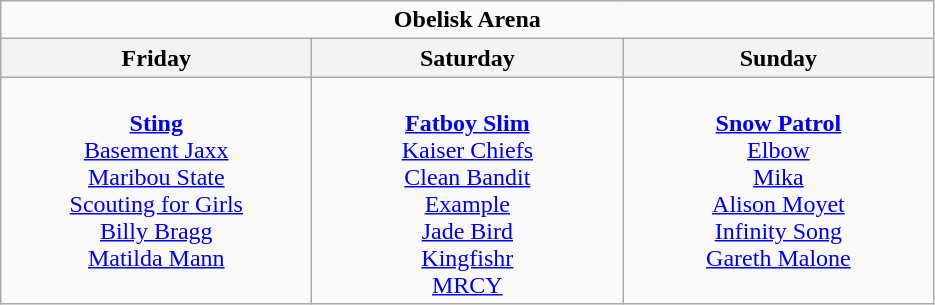<table class="wikitable">
<tr>
<td colspan="3" align="center"><strong>Obelisk Arena</strong></td>
</tr>
<tr>
<th>Friday</th>
<th>Saturday</th>
<th>Sunday</th>
</tr>
<tr>
<td valign="top" align="center" width=200><br><strong><a href='#'>Sting</a></strong>
<br> <a href='#'>Basement Jaxx</a>
<br> <a href='#'>Maribou State</a>
<br> <a href='#'>Scouting for Girls</a>
<br> <a href='#'>Billy Bragg</a>
<br> <a href='#'>Matilda Mann</a></td>
<td valign="top" align="center" width=200><br><strong><a href='#'>Fatboy Slim</a></strong>
<br> <a href='#'>Kaiser Chiefs</a>
<br><a href='#'>Clean Bandit</a>
<br> <a href='#'> Example</a>
<br> <a href='#'>Jade Bird</a>
<br> <a href='#'>Kingfishr</a>
<br> <a href='#'>MRCY</a></td>
<td valign="top" align="center" width=200><br><strong><a href='#'>Snow Patrol</a></strong> 
<br><a href='#'>Elbow</a>
<br> <a href='#'> Mika</a>
<br> <a href='#'>Alison Moyet</a>
<br> <a href='#'>Infinity Song</a>
<br> <a href='#'>Gareth Malone</a></td>
</tr>
</table>
